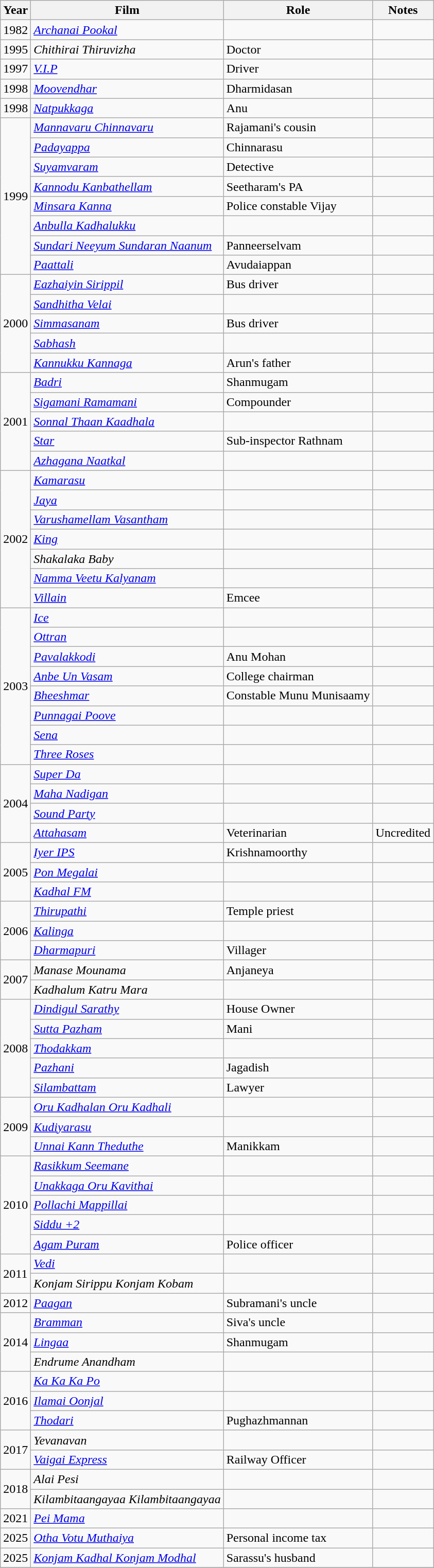<table class="wikitable" style="font-size:100%;">
<tr>
<th>Year</th>
<th>Film</th>
<th>Role</th>
<th>Notes</th>
</tr>
<tr>
<td>1982</td>
<td><em><a href='#'>Archanai Pookal</a></em></td>
<td></td>
<td></td>
</tr>
<tr>
<td>1995</td>
<td><em>Chithirai Thiruvizha</em></td>
<td>Doctor</td>
<td></td>
</tr>
<tr>
<td>1997</td>
<td><em><a href='#'>V.I.P</a></em></td>
<td>Driver</td>
<td></td>
</tr>
<tr>
<td>1998</td>
<td><em><a href='#'>Moovendhar</a></em></td>
<td>Dharmidasan</td>
<td></td>
</tr>
<tr>
<td>1998</td>
<td><em><a href='#'>Natpukkaga</a></em></td>
<td>Anu</td>
<td></td>
</tr>
<tr>
<td rowspan="8">1999</td>
<td><em><a href='#'>Mannavaru Chinnavaru</a></em></td>
<td>Rajamani's cousin</td>
<td></td>
</tr>
<tr>
<td><em><a href='#'>Padayappa</a></em></td>
<td>Chinnarasu</td>
<td></td>
</tr>
<tr>
<td><em><a href='#'>Suyamvaram</a></em></td>
<td>Detective</td>
<td></td>
</tr>
<tr>
<td><em><a href='#'>Kannodu Kanbathellam</a></em></td>
<td>Seetharam's PA</td>
<td></td>
</tr>
<tr>
<td><em><a href='#'>Minsara Kanna</a></em></td>
<td>Police constable Vijay</td>
<td></td>
</tr>
<tr>
<td><em><a href='#'>Anbulla Kadhalukku</a></em></td>
<td></td>
<td></td>
</tr>
<tr>
<td><em><a href='#'>Sundari Neeyum Sundaran Naanum</a></em></td>
<td>Panneerselvam</td>
<td></td>
</tr>
<tr>
<td><em><a href='#'>Paattali</a></em></td>
<td>Avudaiappan</td>
<td></td>
</tr>
<tr>
<td rowspan="5">2000</td>
<td><em><a href='#'>Eazhaiyin Sirippil</a></em></td>
<td>Bus driver</td>
<td></td>
</tr>
<tr>
<td><em><a href='#'>Sandhitha Velai</a></em></td>
<td></td>
<td></td>
</tr>
<tr>
<td><em><a href='#'>Simmasanam</a></em></td>
<td>Bus driver</td>
<td></td>
</tr>
<tr>
<td><em><a href='#'>Sabhash</a></em></td>
<td></td>
<td></td>
</tr>
<tr>
<td><em><a href='#'>Kannukku Kannaga</a></em></td>
<td>Arun's father</td>
<td></td>
</tr>
<tr>
<td rowspan="5">2001</td>
<td><em><a href='#'>Badri</a></em></td>
<td>Shanmugam</td>
<td></td>
</tr>
<tr>
<td><em><a href='#'>Sigamani Ramamani</a></em></td>
<td>Compounder</td>
<td></td>
</tr>
<tr>
<td><em><a href='#'>Sonnal Thaan Kaadhala</a></em></td>
<td></td>
<td></td>
</tr>
<tr>
<td><em><a href='#'>Star</a></em></td>
<td>Sub-inspector Rathnam</td>
<td></td>
</tr>
<tr>
<td><em><a href='#'>Azhagana Naatkal</a></em></td>
<td></td>
<td></td>
</tr>
<tr>
<td rowspan="7">2002</td>
<td><em><a href='#'>Kamarasu</a></em></td>
<td></td>
<td></td>
</tr>
<tr>
<td><em><a href='#'>Jaya</a></em></td>
<td></td>
<td></td>
</tr>
<tr>
<td><em><a href='#'>Varushamellam Vasantham</a></em></td>
<td></td>
<td></td>
</tr>
<tr>
<td><em><a href='#'>King</a></em></td>
<td></td>
<td></td>
</tr>
<tr>
<td><em>Shakalaka Baby</em></td>
<td></td>
<td></td>
</tr>
<tr>
<td><em><a href='#'>Namma Veetu Kalyanam</a></em></td>
<td></td>
<td></td>
</tr>
<tr>
<td><em><a href='#'>Villain</a></em></td>
<td>Emcee</td>
<td></td>
</tr>
<tr>
<td rowspan="8">2003</td>
<td><em><a href='#'>Ice</a></em></td>
<td></td>
<td></td>
</tr>
<tr>
<td><em><a href='#'>Ottran</a></em></td>
<td></td>
<td></td>
</tr>
<tr>
<td><em><a href='#'>Pavalakkodi</a></em></td>
<td>Anu Mohan</td>
<td></td>
</tr>
<tr>
<td><em><a href='#'>Anbe Un Vasam</a></em></td>
<td>College chairman</td>
<td></td>
</tr>
<tr>
<td><em><a href='#'>Bheeshmar</a></em></td>
<td>Constable Munu Munisaamy</td>
<td></td>
</tr>
<tr>
<td><em><a href='#'>Punnagai Poove</a></em></td>
<td></td>
<td></td>
</tr>
<tr>
<td><em><a href='#'>Sena</a></em></td>
<td></td>
<td></td>
</tr>
<tr>
<td><em><a href='#'>Three Roses</a></em></td>
<td></td>
<td></td>
</tr>
<tr>
<td rowspan="4">2004</td>
<td><em><a href='#'>Super Da</a></em></td>
<td></td>
<td></td>
</tr>
<tr>
<td><em><a href='#'>Maha Nadigan</a></em></td>
<td></td>
<td></td>
</tr>
<tr>
<td><em><a href='#'>Sound Party</a></em></td>
<td></td>
<td></td>
</tr>
<tr>
<td><em><a href='#'>Attahasam</a></em></td>
<td>Veterinarian</td>
<td>Uncredited</td>
</tr>
<tr>
<td rowspan="3">2005</td>
<td><em><a href='#'>Iyer IPS</a></em></td>
<td>Krishnamoorthy</td>
<td></td>
</tr>
<tr>
<td><em><a href='#'>Pon Megalai</a></em></td>
<td></td>
<td></td>
</tr>
<tr>
<td><em><a href='#'>Kadhal FM</a></em></td>
<td></td>
<td></td>
</tr>
<tr>
<td rowspan="3">2006</td>
<td><em><a href='#'>Thirupathi</a></em></td>
<td>Temple priest</td>
<td></td>
</tr>
<tr>
<td><em><a href='#'>Kalinga</a></em></td>
<td></td>
<td></td>
</tr>
<tr>
<td><em><a href='#'>Dharmapuri</a></em></td>
<td>Villager</td>
<td></td>
</tr>
<tr>
<td rowspan="2">2007</td>
<td><em>Manase Mounama</em></td>
<td>Anjaneya</td>
<td></td>
</tr>
<tr>
<td><em>Kadhalum Katru Mara</em></td>
<td></td>
<td></td>
</tr>
<tr>
<td rowspan="5">2008</td>
<td><em><a href='#'>Dindigul Sarathy</a></em></td>
<td>House Owner</td>
<td></td>
</tr>
<tr>
<td><em><a href='#'>Sutta Pazham</a></em></td>
<td>Mani</td>
<td></td>
</tr>
<tr>
<td><em><a href='#'>Thodakkam</a></em></td>
<td></td>
<td></td>
</tr>
<tr>
<td><em><a href='#'>Pazhani</a></em></td>
<td>Jagadish</td>
<td></td>
</tr>
<tr>
<td><em><a href='#'>Silambattam</a></em></td>
<td>Lawyer</td>
<td></td>
</tr>
<tr>
<td rowspan="3">2009</td>
<td><em><a href='#'>Oru Kadhalan Oru Kadhali</a></em></td>
<td></td>
<td></td>
</tr>
<tr>
<td><em><a href='#'>Kudiyarasu</a></em></td>
<td></td>
<td></td>
</tr>
<tr>
<td><em><a href='#'>Unnai Kann Theduthe</a></em></td>
<td>Manikkam</td>
<td></td>
</tr>
<tr>
<td rowspan="5">2010</td>
<td><a href='#'><em>Rasikkum Seemane</em></a></td>
<td></td>
<td></td>
</tr>
<tr>
<td><em><a href='#'>Unakkaga Oru Kavithai</a></em></td>
<td></td>
<td></td>
</tr>
<tr>
<td><em><a href='#'>Pollachi Mappillai</a></em></td>
<td></td>
<td></td>
</tr>
<tr>
<td><em><a href='#'>Siddu +2</a></em></td>
<td></td>
<td></td>
</tr>
<tr>
<td><em><a href='#'>Agam Puram</a></em></td>
<td>Police officer</td>
<td></td>
</tr>
<tr>
<td rowspan="2">2011</td>
<td><em><a href='#'>Vedi</a></em></td>
<td></td>
<td></td>
</tr>
<tr>
<td><em>Konjam Sirippu Konjam Kobam</em></td>
<td></td>
<td></td>
</tr>
<tr>
<td>2012</td>
<td><em><a href='#'>Paagan</a></em></td>
<td>Subramani's uncle</td>
<td></td>
</tr>
<tr>
<td rowspan="3">2014</td>
<td><em><a href='#'>Bramman</a></em></td>
<td>Siva's uncle</td>
<td></td>
</tr>
<tr>
<td><em><a href='#'>Lingaa</a></em></td>
<td>Shanmugam</td>
<td></td>
</tr>
<tr>
<td><em>Endrume Anandham</em></td>
<td></td>
<td></td>
</tr>
<tr>
<td rowspan="3">2016</td>
<td><em><a href='#'>Ka Ka Ka Po</a></em></td>
<td></td>
<td></td>
</tr>
<tr>
<td><em><a href='#'>Ilamai Oonjal</a></em></td>
<td></td>
<td></td>
</tr>
<tr>
<td><em><a href='#'>Thodari</a></em></td>
<td>Pughazhmannan</td>
<td></td>
</tr>
<tr>
<td rowspan="2">2017</td>
<td><em>Yevanavan</em></td>
<td></td>
<td></td>
</tr>
<tr>
<td><em><a href='#'>Vaigai Express</a></em></td>
<td>Railway Officer</td>
<td></td>
</tr>
<tr>
<td rowspan="2">2018</td>
<td><em>Alai Pesi</em></td>
<td></td>
<td></td>
</tr>
<tr>
<td><em>Kilambitaangayaa Kilambitaangayaa</em></td>
<td></td>
<td></td>
</tr>
<tr>
<td>2021</td>
<td><em><a href='#'>Pei Mama</a></em></td>
<td></td>
<td></td>
</tr>
<tr>
<td>2025</td>
<td><em><a href='#'>Otha Votu Muthaiya</a></em></td>
<td>Personal income tax</td>
<td></td>
</tr>
<tr>
<td>2025</td>
<td><em><a href='#'>Konjam Kadhal Konjam Modhal</a></em></td>
<td>Sarassu's husband</td>
<td></td>
</tr>
<tr>
</tr>
</table>
